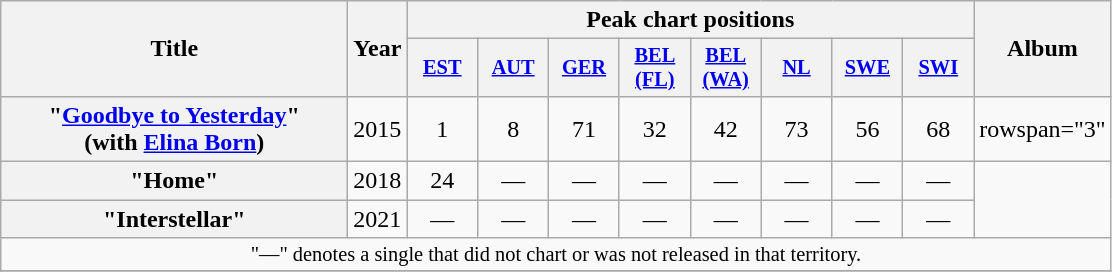<table class="wikitable plainrowheaders" style="text-align:center;">
<tr>
<th scope="col" rowspan="2" style="width:14em;">Title</th>
<th scope="col" rowspan="2" style="width:1em;">Year</th>
<th scope="col" colspan="8">Peak chart positions</th>
<th scope="col" rowspan="2">Album</th>
</tr>
<tr>
<th scope="col" style="width:3em;font-size:85%;"><a href='#'>EST</a><br></th>
<th scope="col" style="width:3em;font-size:85%;"><a href='#'>AUT</a><br></th>
<th scope="col" style="width:3em;font-size:85%;"><a href='#'>GER</a><br></th>
<th scope="col" style="width:3em;font-size:85%;"><a href='#'>BEL<br>(FL)</a><br></th>
<th scope="col" style="width:3em;font-size:85%;"><a href='#'>BEL<br>(WA)</a><br></th>
<th scope="col" style="width:3em;font-size:85%;"><a href='#'>NL</a><br></th>
<th scope="col" style="width:3em;font-size:85%;"><a href='#'>SWE</a><br></th>
<th scope="col" style="width:3em;font-size:85%;"><a href='#'>SWI</a><br></th>
</tr>
<tr>
<th scope="row">"<a href='#'>Goodbye to Yesterday</a>"<br><span>(with <a href='#'>Elina Born</a>)</span></th>
<td>2015</td>
<td>1</td>
<td>8</td>
<td>71</td>
<td>32</td>
<td>42</td>
<td>73</td>
<td>56</td>
<td>68</td>
<td>rowspan="3" </td>
</tr>
<tr>
<th scope="row">"Home"</th>
<td>2018</td>
<td>24</td>
<td>—</td>
<td>—</td>
<td>—</td>
<td>—</td>
<td>—</td>
<td>—</td>
<td>—</td>
</tr>
<tr>
<th scope="row">"Interstellar"</th>
<td>2021</td>
<td>—</td>
<td>—</td>
<td>—</td>
<td>—</td>
<td>—</td>
<td>—</td>
<td>—</td>
<td>—</td>
</tr>
<tr>
<td colspan="20" style="font-size:85%">"—" denotes a single that did not chart or was not released in that territory.</td>
</tr>
<tr>
</tr>
</table>
